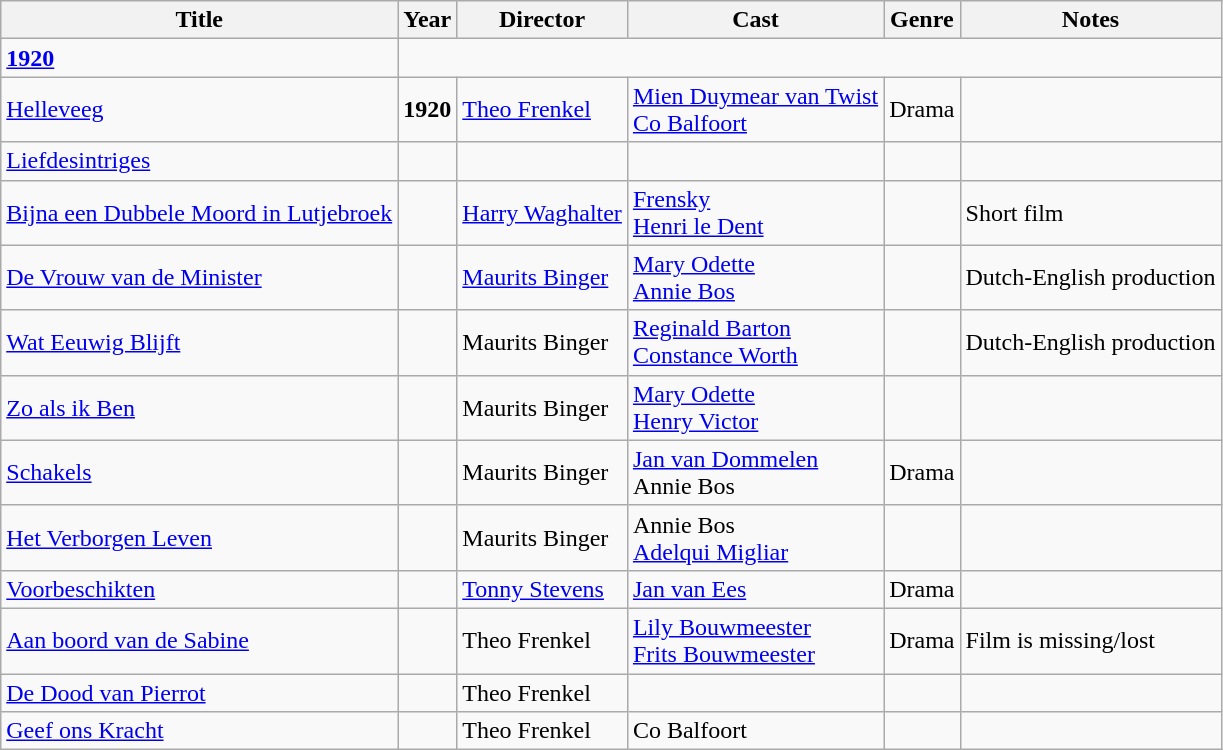<table class="wikitable">
<tr>
<th>Title</th>
<th>Year</th>
<th>Director</th>
<th>Cast</th>
<th>Genre</th>
<th>Notes</th>
</tr>
<tr>
<td><strong><a href='#'>1920</a></strong></td>
</tr>
<tr>
<td><a href='#'>Helleveeg</a></td>
<td><strong>1920</strong></td>
<td><a href='#'>Theo Frenkel</a></td>
<td><a href='#'>Mien Duymear van Twist</a><br><a href='#'>Co Balfoort</a></td>
<td>Drama</td>
<td></td>
</tr>
<tr>
<td><a href='#'>Liefdesintriges</a></td>
<td></td>
<td></td>
<td></td>
<td></td>
</tr>
<tr>
<td><a href='#'>Bijna een Dubbele Moord in Lutjebroek</a></td>
<td></td>
<td><a href='#'>Harry Waghalter</a></td>
<td><a href='#'>Frensky</a><br><a href='#'>Henri le Dent</a></td>
<td></td>
<td>Short film</td>
</tr>
<tr>
<td><a href='#'>De Vrouw van de Minister</a></td>
<td></td>
<td><a href='#'>Maurits Binger</a></td>
<td><a href='#'>Mary Odette</a><br><a href='#'>Annie Bos</a></td>
<td></td>
<td>Dutch-English production</td>
</tr>
<tr>
<td><a href='#'>Wat Eeuwig Blijft</a></td>
<td></td>
<td>Maurits Binger</td>
<td><a href='#'>Reginald Barton</a><br><a href='#'>Constance Worth</a></td>
<td></td>
<td>Dutch-English production</td>
</tr>
<tr>
<td><a href='#'>Zo als ik Ben</a></td>
<td></td>
<td>Maurits Binger</td>
<td><a href='#'>Mary Odette</a><br><a href='#'>Henry Victor</a></td>
<td></td>
<td></td>
</tr>
<tr>
<td><a href='#'>Schakels</a></td>
<td></td>
<td>Maurits Binger</td>
<td><a href='#'>Jan van Dommelen</a><br>Annie Bos</td>
<td>Drama</td>
<td></td>
</tr>
<tr>
<td><a href='#'>Het Verborgen Leven</a></td>
<td></td>
<td>Maurits Binger</td>
<td>Annie Bos<br><a href='#'>Adelqui Migliar</a></td>
<td></td>
<td></td>
</tr>
<tr>
<td><a href='#'>Voorbeschikten</a></td>
<td></td>
<td><a href='#'>Tonny Stevens</a></td>
<td><a href='#'>Jan van Ees</a></td>
<td>Drama</td>
<td></td>
</tr>
<tr>
<td><a href='#'>Aan boord van de Sabine</a></td>
<td></td>
<td>Theo Frenkel</td>
<td><a href='#'>Lily Bouwmeester</a><br><a href='#'>Frits Bouwmeester</a></td>
<td>Drama</td>
<td>Film is missing/lost</td>
</tr>
<tr>
<td><a href='#'>De Dood van Pierrot</a></td>
<td></td>
<td>Theo Frenkel</td>
<td></td>
<td></td>
<td></td>
</tr>
<tr>
<td><a href='#'>Geef ons Kracht</a></td>
<td></td>
<td>Theo Frenkel</td>
<td>Co Balfoort</td>
<td></td>
<td></td>
</tr>
</table>
